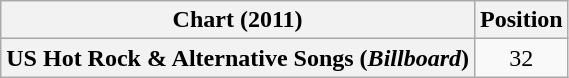<table class="wikitable plainrowheaders">
<tr>
<th scope="col">Chart (2011)</th>
<th scope="col">Position</th>
</tr>
<tr>
<th scope="row">US Hot Rock & Alternative Songs (<em>Billboard</em>)</th>
<td style="text-align:center;">32</td>
</tr>
</table>
